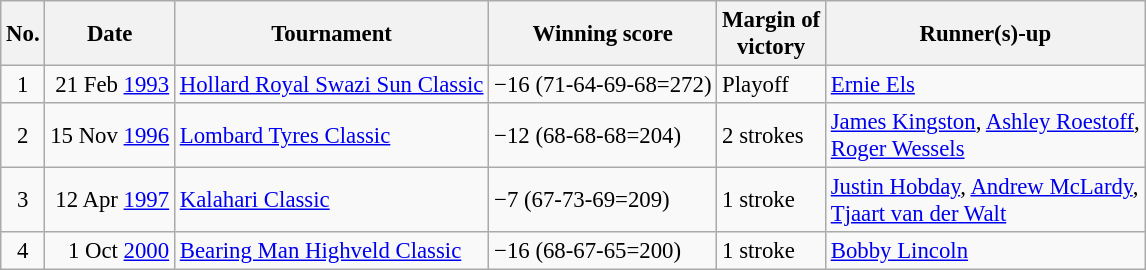<table class="wikitable" style="font-size:95%;">
<tr>
<th>No.</th>
<th>Date</th>
<th>Tournament</th>
<th>Winning score</th>
<th>Margin of<br>victory</th>
<th>Runner(s)-up</th>
</tr>
<tr>
<td align=center>1</td>
<td align=right>21 Feb <a href='#'>1993</a></td>
<td><a href='#'>Hollard Royal Swazi Sun Classic</a></td>
<td>−16 (71-64-69-68=272)</td>
<td>Playoff</td>
<td> <a href='#'>Ernie Els</a></td>
</tr>
<tr>
<td align=center>2</td>
<td align=right>15 Nov <a href='#'>1996</a></td>
<td><a href='#'>Lombard Tyres Classic</a></td>
<td>−12 (68-68-68=204)</td>
<td>2 strokes</td>
<td> <a href='#'>James Kingston</a>,  <a href='#'>Ashley Roestoff</a>,<br> <a href='#'>Roger Wessels</a></td>
</tr>
<tr>
<td align=center>3</td>
<td align=right>12 Apr <a href='#'>1997</a></td>
<td><a href='#'>Kalahari Classic</a></td>
<td>−7 (67-73-69=209)</td>
<td>1 stroke</td>
<td> <a href='#'>Justin Hobday</a>,  <a href='#'>Andrew McLardy</a>,<br> <a href='#'>Tjaart van der Walt</a></td>
</tr>
<tr>
<td align=center>4</td>
<td align=right>1 Oct <a href='#'>2000</a></td>
<td><a href='#'>Bearing Man Highveld Classic</a></td>
<td>−16 (68-67-65=200)</td>
<td>1 stroke</td>
<td> <a href='#'>Bobby Lincoln</a></td>
</tr>
</table>
